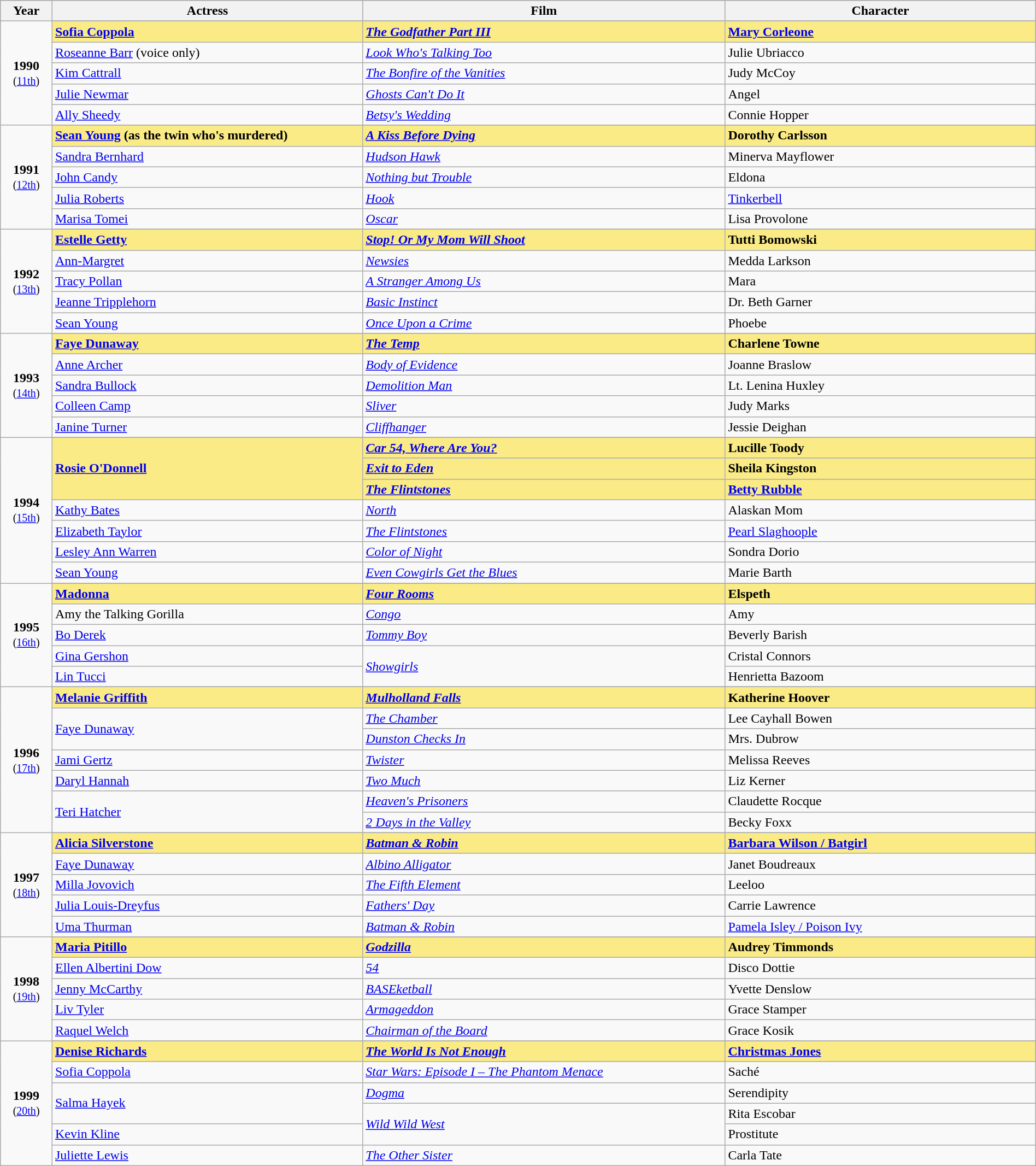<table class="wikitable" style="width:100%">
<tr bgcolor="#bebebe">
<th width="5%">Year</th>
<th width="30%">Actress</th>
<th width="35%">Film</th>
<th width="30%">Character</th>
</tr>
<tr>
<td rowspan=6 style="text-align:center"><strong>1990</strong><br><small>(<a href='#'>11th</a>)</small></td>
</tr>
<tr style="background:#FAEB86;">
<td><strong><a href='#'>Sofia Coppola</a></strong></td>
<td><strong><em><a href='#'>The Godfather Part III</a></em></strong></td>
<td><strong><a href='#'>Mary Corleone</a></strong></td>
</tr>
<tr>
<td><a href='#'>Roseanne Barr</a> (voice only)</td>
<td><em><a href='#'>Look Who's Talking Too</a></em></td>
<td>Julie Ubriacco</td>
</tr>
<tr>
<td><a href='#'>Kim Cattrall</a></td>
<td><em><a href='#'>The Bonfire of the Vanities</a></em></td>
<td>Judy McCoy</td>
</tr>
<tr>
<td><a href='#'>Julie Newmar</a></td>
<td><em><a href='#'>Ghosts Can't Do It</a></em></td>
<td>Angel</td>
</tr>
<tr>
<td><a href='#'>Ally Sheedy</a></td>
<td><em><a href='#'>Betsy's Wedding</a></em></td>
<td>Connie Hopper</td>
</tr>
<tr>
<td rowspan=6 style="text-align:center"><strong>1991</strong><br><small>(<a href='#'>12th</a>)</small></td>
</tr>
<tr style="background:#FAEB86;">
<td><strong><a href='#'>Sean Young</a> (as the twin who's murdered)</strong></td>
<td><strong><em><a href='#'>A Kiss Before Dying</a></em></strong></td>
<td><strong>Dorothy Carlsson</strong></td>
</tr>
<tr>
<td><a href='#'>Sandra Bernhard</a></td>
<td><em><a href='#'>Hudson Hawk</a></em></td>
<td>Minerva Mayflower</td>
</tr>
<tr>
<td><a href='#'>John Candy</a></td>
<td><em><a href='#'>Nothing but Trouble</a></em></td>
<td>Eldona</td>
</tr>
<tr>
<td><a href='#'>Julia Roberts</a></td>
<td><em><a href='#'>Hook</a></em></td>
<td><a href='#'>Tinkerbell</a></td>
</tr>
<tr>
<td><a href='#'>Marisa Tomei</a></td>
<td><em><a href='#'>Oscar</a></em></td>
<td>Lisa Provolone</td>
</tr>
<tr>
<td rowspan=6 style="text-align:center"><strong>1992</strong><br><small>(<a href='#'>13th</a>)</small></td>
</tr>
<tr style="background:#FAEB86;">
<td><strong><a href='#'>Estelle Getty</a></strong></td>
<td><strong><em><a href='#'>Stop! Or My Mom Will Shoot</a></em></strong></td>
<td><strong>Tutti Bomowski</strong></td>
</tr>
<tr>
<td><a href='#'>Ann-Margret</a></td>
<td><em><a href='#'>Newsies</a></em></td>
<td>Medda Larkson</td>
</tr>
<tr>
<td><a href='#'>Tracy Pollan</a></td>
<td><em><a href='#'>A Stranger Among Us</a></em></td>
<td>Mara</td>
</tr>
<tr>
<td><a href='#'>Jeanne Tripplehorn</a></td>
<td><em><a href='#'>Basic Instinct</a></em></td>
<td>Dr. Beth Garner</td>
</tr>
<tr>
<td><a href='#'>Sean Young</a></td>
<td><em><a href='#'>Once Upon a Crime</a></em></td>
<td>Phoebe</td>
</tr>
<tr>
<td rowspan=6 style="text-align:center"><strong>1993</strong><br><small>(<a href='#'>14th</a>)</small></td>
</tr>
<tr style="background:#FAEB86;">
<td><strong><a href='#'>Faye Dunaway</a></strong></td>
<td><strong><em><a href='#'>The Temp</a></em></strong></td>
<td><strong>Charlene Towne</strong></td>
</tr>
<tr>
<td><a href='#'>Anne Archer</a></td>
<td><em><a href='#'>Body of Evidence</a></em></td>
<td>Joanne Braslow</td>
</tr>
<tr>
<td><a href='#'>Sandra Bullock</a></td>
<td><em><a href='#'>Demolition Man</a></em></td>
<td>Lt. Lenina Huxley</td>
</tr>
<tr>
<td><a href='#'>Colleen Camp</a></td>
<td><em><a href='#'>Sliver</a></em></td>
<td>Judy Marks</td>
</tr>
<tr>
<td><a href='#'>Janine Turner</a></td>
<td><em><a href='#'>Cliffhanger</a></em></td>
<td>Jessie Deighan</td>
</tr>
<tr>
<td rowspan=8 style="text-align:center"><strong>1994</strong><br><small>(<a href='#'>15th</a>)</small></td>
</tr>
<tr style="background:#FAEB86;">
<td rowspan=3><strong><a href='#'>Rosie O'Donnell</a></strong></td>
<td><strong><em><a href='#'>Car 54, Where Are You?</a></em></strong></td>
<td><strong>Lucille Toody</strong></td>
</tr>
<tr style="background:#FAEB86;">
<td><strong><em><a href='#'>Exit to Eden</a></em></strong></td>
<td><strong>Sheila Kingston</strong></td>
</tr>
<tr style="background:#FAEB86;">
<td><strong><em><a href='#'>The Flintstones</a></em></strong></td>
<td><strong><a href='#'>Betty Rubble</a></strong></td>
</tr>
<tr>
<td><a href='#'>Kathy Bates</a></td>
<td><em><a href='#'>North</a></em></td>
<td>Alaskan Mom</td>
</tr>
<tr>
<td><a href='#'>Elizabeth Taylor</a></td>
<td><em><a href='#'>The Flintstones</a></em></td>
<td><a href='#'>Pearl Slaghoople</a></td>
</tr>
<tr>
<td><a href='#'>Lesley Ann Warren</a></td>
<td><em><a href='#'>Color of Night</a></em></td>
<td>Sondra Dorio</td>
</tr>
<tr>
<td><a href='#'>Sean Young</a></td>
<td><em><a href='#'>Even Cowgirls Get the Blues</a></em></td>
<td>Marie Barth</td>
</tr>
<tr>
<td rowspan=6 style="text-align:center"><strong>1995</strong><br><small>(<a href='#'>16th</a>)</small></td>
</tr>
<tr style="background:#FAEB86;">
<td><strong><a href='#'>Madonna</a></strong></td>
<td><strong><em><a href='#'>Four Rooms</a></em></strong></td>
<td><strong>Elspeth</strong></td>
</tr>
<tr>
<td>Amy the Talking Gorilla</td>
<td><em><a href='#'>Congo</a></em></td>
<td>Amy</td>
</tr>
<tr>
<td><a href='#'>Bo Derek</a></td>
<td><em><a href='#'>Tommy Boy</a></em></td>
<td>Beverly Barish</td>
</tr>
<tr>
<td><a href='#'>Gina Gershon</a></td>
<td rowspan="2"><em><a href='#'>Showgirls</a></em></td>
<td>Cristal Connors</td>
</tr>
<tr>
<td><a href='#'>Lin Tucci</a></td>
<td>Henrietta Bazoom</td>
</tr>
<tr>
<td rowspan=8 style="text-align:center"><strong>1996</strong><br><small>(<a href='#'>17th</a>)</small></td>
</tr>
<tr style="background:#FAEB86;">
<td><strong><a href='#'>Melanie Griffith</a></strong></td>
<td><strong><em><a href='#'>Mulholland Falls</a></em></strong></td>
<td><strong>Katherine Hoover</strong></td>
</tr>
<tr>
<td rowspan=2><a href='#'>Faye Dunaway</a></td>
<td><em><a href='#'>The Chamber</a></em></td>
<td>Lee Cayhall Bowen</td>
</tr>
<tr>
<td><em><a href='#'>Dunston Checks In</a></em></td>
<td>Mrs. Dubrow</td>
</tr>
<tr>
<td><a href='#'>Jami Gertz</a></td>
<td><em><a href='#'>Twister</a></em></td>
<td>Melissa Reeves</td>
</tr>
<tr>
<td><a href='#'>Daryl Hannah</a></td>
<td><em><a href='#'>Two Much</a></em></td>
<td>Liz Kerner</td>
</tr>
<tr>
<td rowspan=2><a href='#'>Teri Hatcher</a></td>
<td><em><a href='#'>Heaven's Prisoners</a></em></td>
<td>Claudette Rocque</td>
</tr>
<tr>
<td><em><a href='#'>2 Days in the Valley</a></em></td>
<td>Becky Foxx</td>
</tr>
<tr>
<td rowspan=6 style="text-align:center"><strong>1997</strong><br><small>(<a href='#'>18th</a>)</small></td>
</tr>
<tr style="background:#FAEB86;">
<td><strong><a href='#'>Alicia Silverstone</a></strong></td>
<td><strong><em><a href='#'>Batman & Robin</a></em></strong></td>
<td><strong><a href='#'>Barbara Wilson / Batgirl</a></strong></td>
</tr>
<tr>
<td><a href='#'>Faye Dunaway</a></td>
<td><em><a href='#'>Albino Alligator</a></em></td>
<td>Janet Boudreaux</td>
</tr>
<tr>
<td><a href='#'>Milla Jovovich</a></td>
<td><em><a href='#'>The Fifth Element</a></em></td>
<td>Leeloo</td>
</tr>
<tr>
<td><a href='#'>Julia Louis-Dreyfus</a></td>
<td><em><a href='#'>Fathers' Day</a></em></td>
<td>Carrie Lawrence</td>
</tr>
<tr>
<td><a href='#'>Uma Thurman</a></td>
<td><em><a href='#'>Batman & Robin</a></em></td>
<td><a href='#'>Pamela Isley / Poison Ivy</a></td>
</tr>
<tr>
<td rowspan=6 style="text-align:center"><strong>1998</strong><br><small>(<a href='#'>19th</a>)</small></td>
</tr>
<tr style="background:#FAEB86;">
<td><strong><a href='#'>Maria Pitillo</a></strong></td>
<td><strong><em><a href='#'>Godzilla</a></em></strong></td>
<td><strong>Audrey Timmonds</strong></td>
</tr>
<tr>
<td><a href='#'>Ellen Albertini Dow</a></td>
<td><em><a href='#'>54</a></em></td>
<td>Disco Dottie</td>
</tr>
<tr>
<td><a href='#'>Jenny McCarthy</a></td>
<td><em><a href='#'>BASEketball</a></em></td>
<td>Yvette Denslow</td>
</tr>
<tr>
<td><a href='#'>Liv Tyler</a></td>
<td><em><a href='#'>Armageddon</a></em></td>
<td>Grace Stamper</td>
</tr>
<tr>
<td><a href='#'>Raquel Welch</a></td>
<td><em><a href='#'>Chairman of the Board</a></em></td>
<td>Grace Kosik</td>
</tr>
<tr>
<td rowspan=7 style="text-align:center"><strong>1999</strong><br><small>(<a href='#'>20th</a>)</small></td>
</tr>
<tr style="background:#FAEB86;">
<td><strong><a href='#'>Denise Richards</a></strong></td>
<td><strong><em><a href='#'>The World Is Not Enough</a></em></strong></td>
<td><strong><a href='#'>Christmas Jones</a></strong></td>
</tr>
<tr>
<td><a href='#'>Sofia Coppola</a></td>
<td><em><a href='#'>Star Wars: Episode I – The Phantom Menace</a></em></td>
<td>Saché</td>
</tr>
<tr>
<td rowspan=2><a href='#'>Salma Hayek</a></td>
<td><em><a href='#'>Dogma</a></em></td>
<td>Serendipity</td>
</tr>
<tr>
<td rowspan="2"><em><a href='#'>Wild Wild West</a></em></td>
<td>Rita Escobar</td>
</tr>
<tr>
<td><a href='#'>Kevin Kline</a></td>
<td>Prostitute</td>
</tr>
<tr>
<td><a href='#'>Juliette Lewis</a></td>
<td><em><a href='#'>The Other Sister</a></em></td>
<td>Carla Tate</td>
</tr>
</table>
